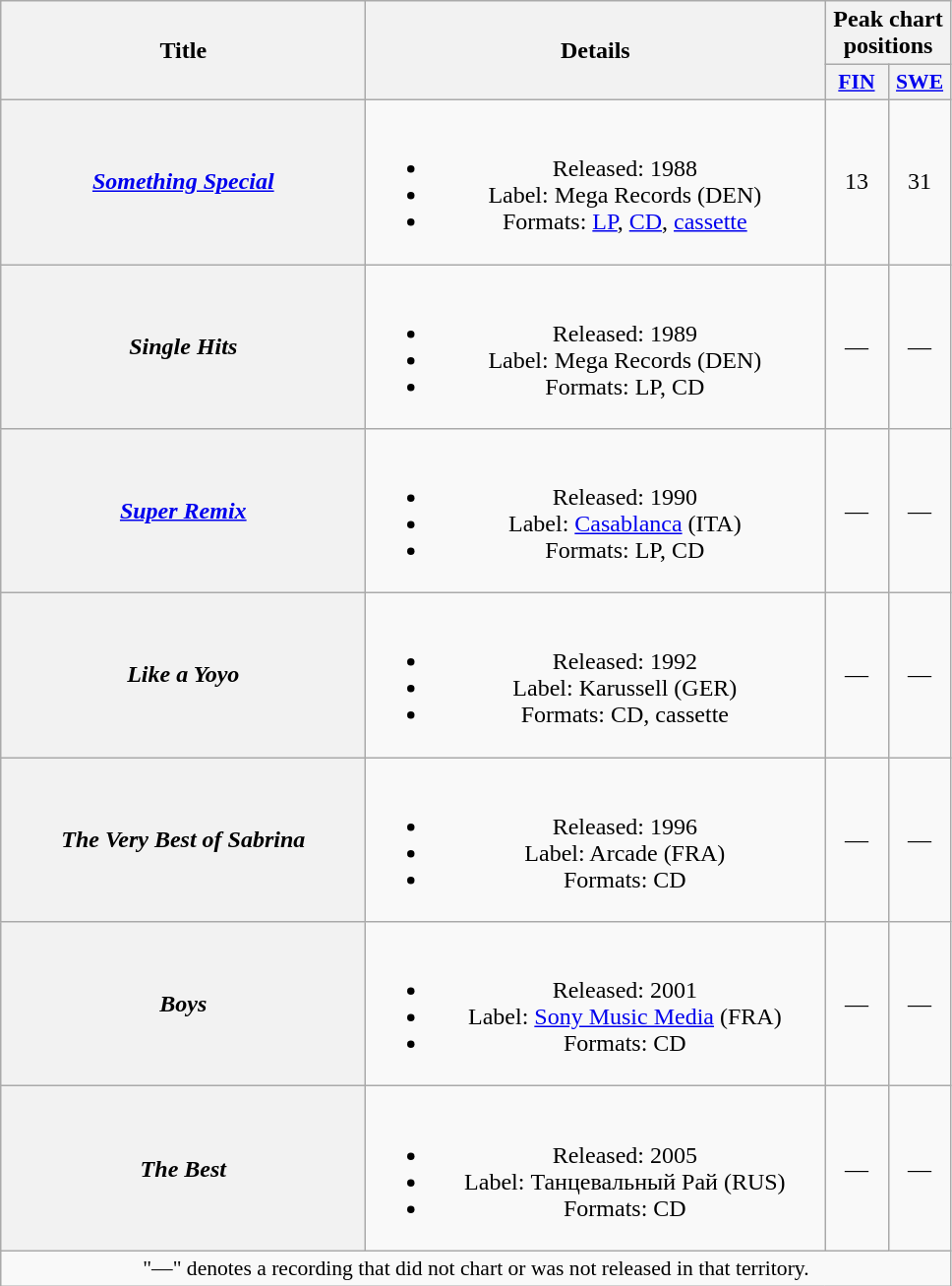<table class="wikitable plainrowheaders" style="text-align:center;">
<tr>
<th scope="col" rowspan="2" style="width:15em;">Title</th>
<th scope="col" rowspan="2" style="width:19em;">Details</th>
<th scope="col" colspan="2">Peak chart positions</th>
</tr>
<tr>
<th scope="col" style="width:2.5em;font-size:90%;"><a href='#'>FIN</a><br></th>
<th scope="col" style="width:2.5em;font-size:90%;"><a href='#'>SWE</a><br></th>
</tr>
<tr>
<th scope="row"><em><a href='#'>Something Special</a></em></th>
<td><br><ul><li>Released: 1988</li><li>Label: Mega Records <span>(DEN)</span></li><li>Formats: <a href='#'>LP</a>, <a href='#'>CD</a>, <a href='#'>cassette</a></li></ul></td>
<td>13</td>
<td>31</td>
</tr>
<tr>
<th scope="row"><em>Single Hits</em></th>
<td><br><ul><li>Released: 1989</li><li>Label: Mega Records <span>(DEN)</span></li><li>Formats: LP, CD</li></ul></td>
<td>—</td>
<td>—</td>
</tr>
<tr>
<th scope="row"><em><a href='#'>Super Remix</a></em></th>
<td><br><ul><li>Released: 1990</li><li>Label: <a href='#'>Casablanca</a> <span>(ITA)</span></li><li>Formats: LP, CD</li></ul></td>
<td>—</td>
<td>—</td>
</tr>
<tr>
<th scope="row"><em>Like a Yoyo</em></th>
<td><br><ul><li>Released: 1992</li><li>Label: Karussell <span>(GER)</span></li><li>Formats: CD, cassette</li></ul></td>
<td>—</td>
<td>—</td>
</tr>
<tr>
<th scope="row"><em>The Very Best of Sabrina</em></th>
<td><br><ul><li>Released: 1996</li><li>Label: Arcade <span>(FRA)</span></li><li>Formats: CD</li></ul></td>
<td>—</td>
<td>—</td>
</tr>
<tr>
<th scope="row"><em>Boys</em></th>
<td><br><ul><li>Released: 2001</li><li>Label: <a href='#'>Sony Music Media</a> <span>(FRA)</span></li><li>Formats: CD</li></ul></td>
<td>—</td>
<td>—</td>
</tr>
<tr>
<th scope="row"><em>The Best</em></th>
<td><br><ul><li>Released: 2005</li><li>Label: Танцевальный Рай <span>(RUS)</span></li><li>Formats: CD</li></ul></td>
<td>—</td>
<td>—</td>
</tr>
<tr>
<td colspan="4" style="font-size:90%">"—" denotes a recording that did not chart or was not released in that territory.</td>
</tr>
</table>
